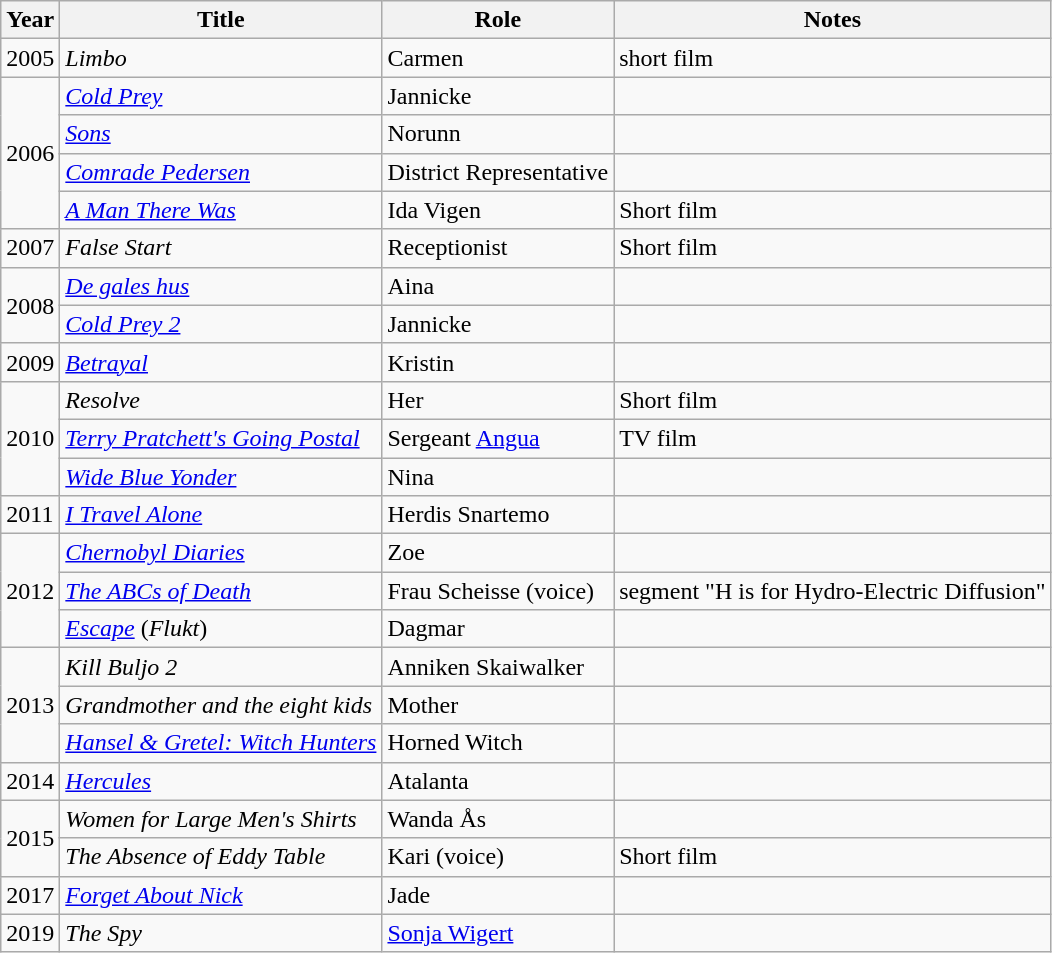<table class="wikitable sortable">
<tr>
<th>Year</th>
<th>Title</th>
<th>Role</th>
<th class=unsortable>Notes</th>
</tr>
<tr>
<td>2005</td>
<td><em>Limbo</em></td>
<td>Carmen</td>
<td>short film</td>
</tr>
<tr>
<td rowspan=4>2006</td>
<td><em><a href='#'>Cold Prey</a></em></td>
<td>Jannicke</td>
<td></td>
</tr>
<tr>
<td><em><a href='#'>Sons</a></em></td>
<td>Norunn</td>
<td></td>
</tr>
<tr>
<td><em><a href='#'>Comrade Pedersen</a></em></td>
<td>District Representative</td>
<td></td>
</tr>
<tr>
<td><em><a href='#'>A Man There Was</a></em></td>
<td>Ida Vigen</td>
<td>Short film</td>
</tr>
<tr>
<td>2007</td>
<td><em>False Start</em></td>
<td>Receptionist</td>
<td>Short film</td>
</tr>
<tr>
<td rowspan=2>2008</td>
<td><em><a href='#'>De gales hus</a></em></td>
<td>Aina</td>
<td></td>
</tr>
<tr>
<td><em><a href='#'>Cold Prey 2</a></em></td>
<td>Jannicke</td>
<td></td>
</tr>
<tr>
<td>2009</td>
<td><em><a href='#'>Betrayal</a></em></td>
<td>Kristin</td>
<td></td>
</tr>
<tr>
<td rowspan=3>2010</td>
<td><em>Resolve</em></td>
<td>Her</td>
<td>Short film</td>
</tr>
<tr>
<td><em><a href='#'>Terry Pratchett's Going Postal</a></em></td>
<td>Sergeant <a href='#'>Angua</a></td>
<td>TV film</td>
</tr>
<tr>
<td><em><a href='#'>Wide Blue Yonder</a></em></td>
<td>Nina</td>
<td></td>
</tr>
<tr>
<td>2011</td>
<td><em><a href='#'>I Travel Alone</a></em></td>
<td>Herdis Snartemo</td>
<td></td>
</tr>
<tr>
<td rowspan=3>2012</td>
<td><em><a href='#'>Chernobyl Diaries</a></em></td>
<td>Zoe</td>
<td></td>
</tr>
<tr>
<td><em><a href='#'>The ABCs of Death</a></em></td>
<td>Frau Scheisse (voice)</td>
<td>segment "H is for Hydro-Electric Diffusion"</td>
</tr>
<tr>
<td><em><a href='#'>Escape</a></em> (<em>Flukt</em>)</td>
<td>Dagmar</td>
<td></td>
</tr>
<tr>
<td rowspan=3>2013</td>
<td><em>Kill Buljo 2</em></td>
<td>Anniken Skaiwalker</td>
<td></td>
</tr>
<tr>
<td><em>Grandmother and the eight kids</em></td>
<td>Mother</td>
<td></td>
</tr>
<tr>
<td><em><a href='#'>Hansel & Gretel: Witch Hunters</a></em></td>
<td>Horned Witch</td>
<td></td>
</tr>
<tr>
<td>2014</td>
<td><em><a href='#'>Hercules</a></em></td>
<td>Atalanta</td>
<td></td>
</tr>
<tr>
<td rowspan=2>2015</td>
<td><em>Women for Large Men's Shirts</em></td>
<td>Wanda Ås</td>
<td></td>
</tr>
<tr>
<td><em>The Absence of Eddy Table</em></td>
<td>Kari (voice)</td>
<td>Short film</td>
</tr>
<tr>
<td>2017</td>
<td><em><a href='#'>Forget About Nick</a></em></td>
<td>Jade</td>
<td></td>
</tr>
<tr>
<td>2019</td>
<td><em>The Spy</em></td>
<td><a href='#'>Sonja Wigert</a></td>
<td></td>
</tr>
</table>
